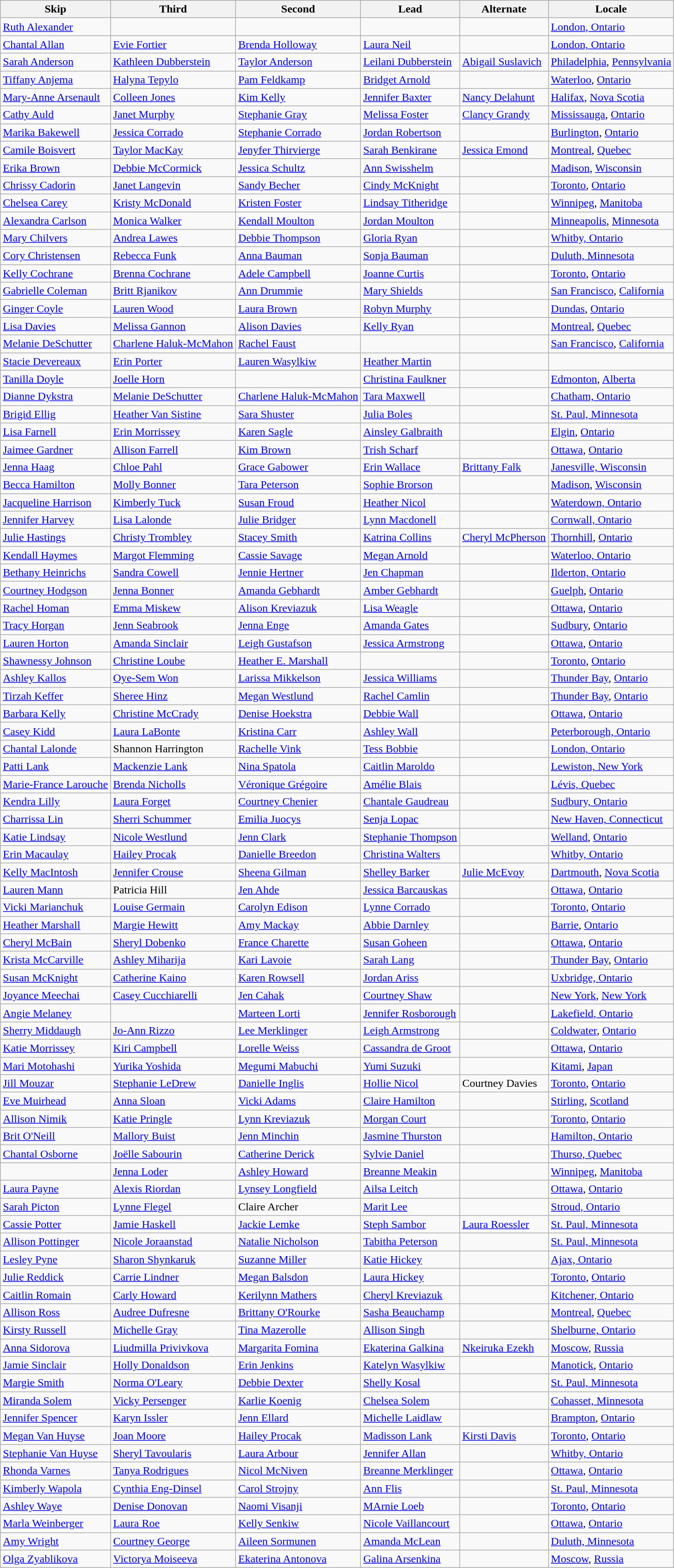<table class=wikitable>
<tr>
<th>Skip</th>
<th>Third</th>
<th>Second</th>
<th>Lead</th>
<th>Alternate</th>
<th>Locale</th>
</tr>
<tr>
<td><a href='#'>Ruth Alexander</a></td>
<td></td>
<td></td>
<td></td>
<td></td>
<td> <a href='#'>London, Ontario</a></td>
</tr>
<tr>
<td><a href='#'>Chantal Allan</a></td>
<td><a href='#'>Evie Fortier</a></td>
<td><a href='#'>Brenda Holloway</a></td>
<td><a href='#'>Laura Neil</a></td>
<td></td>
<td> <a href='#'>London, Ontario</a></td>
</tr>
<tr>
<td><a href='#'>Sarah Anderson</a></td>
<td><a href='#'>Kathleen Dubberstein</a></td>
<td><a href='#'>Taylor Anderson</a></td>
<td><a href='#'>Leilani Dubberstein</a></td>
<td><a href='#'>Abigail Suslavich</a></td>
<td> <a href='#'>Philadelphia</a>, <a href='#'>Pennsylvania</a></td>
</tr>
<tr>
<td><a href='#'>Tiffany Anjema</a></td>
<td><a href='#'>Halyna Tepylo</a></td>
<td><a href='#'>Pam Feldkamp</a></td>
<td><a href='#'>Bridget Arnold</a></td>
<td></td>
<td> <a href='#'>Waterloo</a>, <a href='#'>Ontario</a></td>
</tr>
<tr>
<td><a href='#'>Mary-Anne Arsenault</a></td>
<td><a href='#'>Colleen Jones</a></td>
<td><a href='#'>Kim Kelly</a></td>
<td><a href='#'>Jennifer Baxter</a></td>
<td><a href='#'>Nancy Delahunt</a></td>
<td> <a href='#'>Halifax</a>, <a href='#'>Nova Scotia</a></td>
</tr>
<tr>
<td><a href='#'>Cathy Auld</a></td>
<td><a href='#'>Janet Murphy</a></td>
<td><a href='#'>Stephanie Gray</a></td>
<td><a href='#'>Melissa Foster</a></td>
<td><a href='#'>Clancy Grandy</a></td>
<td> <a href='#'>Mississauga</a>, <a href='#'>Ontario</a></td>
</tr>
<tr>
<td><a href='#'>Marika Bakewell</a></td>
<td><a href='#'>Jessica Corrado</a></td>
<td><a href='#'>Stephanie Corrado</a></td>
<td><a href='#'>Jordan Robertson</a></td>
<td></td>
<td> <a href='#'>Burlington</a>, <a href='#'>Ontario</a></td>
</tr>
<tr>
<td><a href='#'>Camile Boisvert</a></td>
<td><a href='#'>Taylor MacKay</a></td>
<td><a href='#'>Jenyfer Thirvierge</a></td>
<td><a href='#'>Sarah Benkirane</a></td>
<td><a href='#'>Jessica Emond</a></td>
<td> <a href='#'>Montreal</a>, <a href='#'>Quebec</a></td>
</tr>
<tr>
<td><a href='#'>Erika Brown</a></td>
<td><a href='#'>Debbie McCormick</a></td>
<td><a href='#'>Jessica Schultz</a></td>
<td><a href='#'>Ann Swisshelm</a></td>
<td></td>
<td> <a href='#'>Madison</a>, <a href='#'>Wisconsin</a></td>
</tr>
<tr>
<td><a href='#'>Chrissy Cadorin</a></td>
<td><a href='#'>Janet Langevin</a></td>
<td><a href='#'>Sandy Becher</a></td>
<td><a href='#'>Cindy McKnight</a></td>
<td></td>
<td> <a href='#'>Toronto</a>, <a href='#'>Ontario</a></td>
</tr>
<tr>
<td><a href='#'>Chelsea Carey</a></td>
<td><a href='#'>Kristy McDonald</a></td>
<td><a href='#'>Kristen Foster</a></td>
<td><a href='#'>Lindsay Titheridge</a></td>
<td></td>
<td> <a href='#'>Winnipeg</a>, <a href='#'>Manitoba</a></td>
</tr>
<tr>
<td><a href='#'>Alexandra Carlson</a></td>
<td><a href='#'>Monica Walker</a></td>
<td><a href='#'>Kendall Moulton</a></td>
<td><a href='#'>Jordan Moulton</a></td>
<td></td>
<td> <a href='#'>Minneapolis</a>, <a href='#'>Minnesota</a></td>
</tr>
<tr>
<td><a href='#'>Mary Chilvers</a></td>
<td><a href='#'>Andrea Lawes</a></td>
<td><a href='#'>Debbie Thompson</a></td>
<td><a href='#'>Gloria Ryan</a></td>
<td></td>
<td> <a href='#'>Whitby, Ontario</a></td>
</tr>
<tr>
<td><a href='#'>Cory Christensen</a></td>
<td><a href='#'>Rebecca Funk</a></td>
<td><a href='#'>Anna Bauman</a></td>
<td><a href='#'>Sonja Bauman</a></td>
<td></td>
<td> <a href='#'>Duluth, Minnesota</a></td>
</tr>
<tr>
<td><a href='#'>Kelly Cochrane</a></td>
<td><a href='#'>Brenna Cochrane</a></td>
<td><a href='#'>Adele Campbell</a></td>
<td><a href='#'>Joanne Curtis</a></td>
<td></td>
<td> <a href='#'>Toronto</a>, <a href='#'>Ontario</a></td>
</tr>
<tr>
<td><a href='#'>Gabrielle Coleman</a></td>
<td><a href='#'>Britt Rjanikov</a></td>
<td><a href='#'>Ann Drummie</a></td>
<td><a href='#'>Mary Shields</a></td>
<td></td>
<td> <a href='#'>San Francisco</a>, <a href='#'>California</a></td>
</tr>
<tr>
<td><a href='#'>Ginger Coyle</a></td>
<td><a href='#'>Lauren Wood</a></td>
<td><a href='#'>Laura Brown</a></td>
<td><a href='#'>Robyn Murphy</a></td>
<td></td>
<td> <a href='#'>Dundas</a>, <a href='#'>Ontario</a></td>
</tr>
<tr>
<td><a href='#'>Lisa Davies</a></td>
<td><a href='#'>Melissa Gannon</a></td>
<td><a href='#'>Alison Davies</a></td>
<td><a href='#'>Kelly Ryan</a></td>
<td></td>
<td> <a href='#'>Montreal</a>, <a href='#'>Quebec</a></td>
</tr>
<tr>
<td><a href='#'>Melanie DeSchutter</a></td>
<td><a href='#'>Charlene Haluk-McMahon</a></td>
<td><a href='#'>Rachel Faust</a></td>
<td></td>
<td></td>
<td> <a href='#'>San Francisco</a>, <a href='#'>California</a></td>
</tr>
<tr>
<td><a href='#'>Stacie Devereaux</a></td>
<td><a href='#'>Erin Porter</a></td>
<td><a href='#'>Lauren Wasylkiw</a></td>
<td><a href='#'>Heather Martin</a></td>
<td></td>
<td></td>
</tr>
<tr>
<td><a href='#'>Tanilla Doyle</a></td>
<td><a href='#'>Joelle Horn</a></td>
<td></td>
<td><a href='#'>Christina Faulkner</a></td>
<td></td>
<td> <a href='#'>Edmonton</a>, <a href='#'>Alberta</a></td>
</tr>
<tr>
<td><a href='#'>Dianne Dykstra</a></td>
<td><a href='#'>Melanie DeSchutter</a></td>
<td><a href='#'>Charlene Haluk-McMahon</a></td>
<td><a href='#'>Tara Maxwell</a></td>
<td></td>
<td> <a href='#'>Chatham, Ontario</a></td>
</tr>
<tr>
<td><a href='#'>Brigid Ellig</a></td>
<td><a href='#'>Heather Van Sistine</a></td>
<td><a href='#'>Sara Shuster</a></td>
<td><a href='#'>Julia Boles</a></td>
<td></td>
<td> <a href='#'>St. Paul, Minnesota</a></td>
</tr>
<tr>
<td><a href='#'>Lisa Farnell</a></td>
<td><a href='#'>Erin Morrissey</a></td>
<td><a href='#'>Karen Sagle</a></td>
<td><a href='#'>Ainsley Galbraith</a></td>
<td></td>
<td> <a href='#'>Elgin</a>, <a href='#'>Ontario</a></td>
</tr>
<tr>
<td><a href='#'>Jaimee Gardner</a></td>
<td><a href='#'>Allison Farrell</a></td>
<td><a href='#'>Kim Brown</a></td>
<td><a href='#'>Trish Scharf</a></td>
<td></td>
<td> <a href='#'>Ottawa</a>, <a href='#'>Ontario</a></td>
</tr>
<tr>
<td><a href='#'>Jenna Haag</a></td>
<td><a href='#'>Chloe Pahl</a></td>
<td><a href='#'>Grace Gabower</a></td>
<td><a href='#'>Erin Wallace</a></td>
<td><a href='#'>Brittany Falk</a></td>
<td> <a href='#'>Janesville, Wisconsin</a></td>
</tr>
<tr>
<td><a href='#'>Becca Hamilton</a></td>
<td><a href='#'>Molly Bonner</a></td>
<td><a href='#'>Tara Peterson</a></td>
<td><a href='#'>Sophie Brorson</a></td>
<td></td>
<td> <a href='#'>Madison</a>, <a href='#'>Wisconsin</a></td>
</tr>
<tr>
<td><a href='#'>Jacqueline Harrison</a></td>
<td><a href='#'>Kimberly Tuck</a></td>
<td><a href='#'>Susan Froud</a></td>
<td><a href='#'>Heather Nicol</a></td>
<td></td>
<td> <a href='#'>Waterdown, Ontario</a></td>
</tr>
<tr>
<td><a href='#'>Jennifer Harvey</a></td>
<td><a href='#'>Lisa Lalonde</a></td>
<td><a href='#'>Julie Bridger</a></td>
<td><a href='#'>Lynn Macdonell</a></td>
<td></td>
<td> <a href='#'>Cornwall, Ontario</a></td>
</tr>
<tr>
<td><a href='#'>Julie Hastings</a></td>
<td><a href='#'>Christy Trombley</a></td>
<td><a href='#'>Stacey Smith</a></td>
<td><a href='#'>Katrina Collins</a></td>
<td><a href='#'>Cheryl McPherson</a></td>
<td> <a href='#'>Thornhill</a>, <a href='#'>Ontario</a></td>
</tr>
<tr>
<td><a href='#'>Kendall Haymes</a></td>
<td><a href='#'>Margot Flemming</a></td>
<td><a href='#'>Cassie Savage</a></td>
<td><a href='#'>Megan Arnold</a></td>
<td></td>
<td> <a href='#'>Waterloo, Ontario</a></td>
</tr>
<tr>
<td><a href='#'>Bethany Heinrichs</a></td>
<td><a href='#'>Sandra Cowell</a></td>
<td><a href='#'>Jennie Hertner</a></td>
<td><a href='#'>Jen Chapman</a></td>
<td></td>
<td> <a href='#'>Ilderton, Ontario</a></td>
</tr>
<tr>
<td><a href='#'>Courtney Hodgson</a></td>
<td><a href='#'>Jenna Bonner</a></td>
<td><a href='#'>Amanda Gebhardt</a></td>
<td><a href='#'>Amber Gebhardt</a></td>
<td></td>
<td> <a href='#'>Guelph</a>, <a href='#'>Ontario</a></td>
</tr>
<tr>
<td><a href='#'>Rachel Homan</a></td>
<td><a href='#'>Emma Miskew</a></td>
<td><a href='#'>Alison Kreviazuk</a></td>
<td><a href='#'>Lisa Weagle</a></td>
<td></td>
<td> <a href='#'>Ottawa</a>, <a href='#'>Ontario</a></td>
</tr>
<tr>
<td><a href='#'>Tracy Horgan</a></td>
<td><a href='#'>Jenn Seabrook</a></td>
<td><a href='#'>Jenna Enge</a></td>
<td><a href='#'>Amanda Gates</a></td>
<td></td>
<td> <a href='#'>Sudbury</a>, <a href='#'>Ontario</a></td>
</tr>
<tr>
<td><a href='#'>Lauren Horton</a></td>
<td><a href='#'>Amanda Sinclair</a></td>
<td><a href='#'>Leigh Gustafson</a></td>
<td><a href='#'>Jessica Armstrong</a></td>
<td></td>
<td> <a href='#'>Ottawa</a>, <a href='#'>Ontario</a></td>
</tr>
<tr>
<td><a href='#'>Shawnessy Johnson</a></td>
<td><a href='#'>Christine Loube</a></td>
<td><a href='#'>Heather E. Marshall</a></td>
<td></td>
<td></td>
<td> <a href='#'>Toronto</a>, <a href='#'>Ontario</a></td>
</tr>
<tr>
<td><a href='#'>Ashley Kallos</a></td>
<td><a href='#'>Oye-Sem Won</a></td>
<td><a href='#'>Larissa Mikkelson</a></td>
<td><a href='#'>Jessica Williams</a></td>
<td></td>
<td> <a href='#'>Thunder Bay</a>, <a href='#'>Ontario</a></td>
</tr>
<tr>
<td><a href='#'>Tirzah Keffer</a></td>
<td><a href='#'>Sheree Hinz</a></td>
<td><a href='#'>Megan Westlund</a></td>
<td><a href='#'>Rachel Camlin</a></td>
<td></td>
<td> <a href='#'>Thunder Bay</a>, <a href='#'>Ontario</a></td>
</tr>
<tr>
<td><a href='#'>Barbara Kelly</a></td>
<td><a href='#'>Christine McCrady</a></td>
<td><a href='#'>Denise Hoekstra</a></td>
<td><a href='#'>Debbie Wall</a></td>
<td></td>
<td> <a href='#'>Ottawa</a>, <a href='#'>Ontario</a></td>
</tr>
<tr>
<td><a href='#'>Casey Kidd</a></td>
<td><a href='#'>Laura LaBonte</a></td>
<td><a href='#'>Kristina Carr</a></td>
<td><a href='#'>Ashley Wall</a></td>
<td></td>
<td> <a href='#'>Peterborough, Ontario</a></td>
</tr>
<tr>
<td><a href='#'>Chantal Lalonde</a></td>
<td>Shannon Harrington</td>
<td><a href='#'>Rachelle Vink</a></td>
<td><a href='#'>Tess Bobbie</a></td>
<td></td>
<td> <a href='#'>London, Ontario</a></td>
</tr>
<tr>
<td><a href='#'>Patti Lank</a></td>
<td><a href='#'>Mackenzie Lank</a></td>
<td><a href='#'>Nina Spatola</a></td>
<td><a href='#'>Caitlin Maroldo</a></td>
<td></td>
<td> <a href='#'>Lewiston, New York</a></td>
</tr>
<tr>
<td><a href='#'>Marie-France Larouche</a></td>
<td><a href='#'>Brenda Nicholls</a></td>
<td><a href='#'>Véronique Grégoire</a></td>
<td><a href='#'>Amélie Blais</a></td>
<td></td>
<td> <a href='#'>Lévis, Quebec</a></td>
</tr>
<tr>
<td><a href='#'>Kendra Lilly</a></td>
<td><a href='#'>Laura Forget</a></td>
<td><a href='#'>Courtney Chenier</a></td>
<td><a href='#'>Chantale Gaudreau</a></td>
<td></td>
<td> <a href='#'>Sudbury, Ontario</a></td>
</tr>
<tr>
<td><a href='#'>Charrissa Lin</a></td>
<td><a href='#'>Sherri Schummer</a></td>
<td><a href='#'>Emilia Juocys</a></td>
<td><a href='#'>Senja Lopac</a></td>
<td></td>
<td> <a href='#'>New Haven, Connecticut</a></td>
</tr>
<tr>
<td><a href='#'>Katie Lindsay</a></td>
<td><a href='#'>Nicole Westlund</a></td>
<td><a href='#'>Jenn Clark</a></td>
<td><a href='#'>Stephanie Thompson</a></td>
<td></td>
<td> <a href='#'>Welland</a>, <a href='#'>Ontario</a></td>
</tr>
<tr>
<td><a href='#'>Erin Macaulay</a></td>
<td><a href='#'>Hailey Procak</a></td>
<td><a href='#'>Danielle Breedon</a></td>
<td><a href='#'>Christina Walters</a></td>
<td></td>
<td> <a href='#'>Whitby, Ontario</a></td>
</tr>
<tr>
<td><a href='#'>Kelly MacIntosh</a></td>
<td><a href='#'>Jennifer Crouse</a></td>
<td><a href='#'>Sheena Gilman</a></td>
<td><a href='#'>Shelley Barker</a></td>
<td><a href='#'>Julie McEvoy</a></td>
<td> <a href='#'>Dartmouth</a>, <a href='#'>Nova Scotia</a></td>
</tr>
<tr>
<td><a href='#'>Lauren Mann</a></td>
<td>Patricia Hill</td>
<td><a href='#'>Jen Ahde</a></td>
<td><a href='#'>Jessica Barcauskas</a></td>
<td></td>
<td> <a href='#'>Ottawa</a>, <a href='#'>Ontario</a></td>
</tr>
<tr>
<td><a href='#'>Vicki Marianchuk</a></td>
<td><a href='#'>Louise Germain</a></td>
<td><a href='#'>Carolyn Edison</a></td>
<td><a href='#'>Lynne Corrado</a></td>
<td></td>
<td> <a href='#'>Toronto</a>, <a href='#'>Ontario</a></td>
</tr>
<tr>
<td><a href='#'>Heather Marshall</a></td>
<td><a href='#'>Margie Hewitt</a></td>
<td><a href='#'>Amy Mackay</a></td>
<td><a href='#'>Abbie Darnley</a></td>
<td></td>
<td> <a href='#'>Barrie</a>, <a href='#'>Ontario</a></td>
</tr>
<tr>
<td><a href='#'>Cheryl McBain</a></td>
<td><a href='#'>Sheryl Dobenko</a></td>
<td><a href='#'>France Charette</a></td>
<td><a href='#'>Susan Goheen</a></td>
<td></td>
<td> <a href='#'>Ottawa</a>, <a href='#'>Ontario</a></td>
</tr>
<tr>
<td><a href='#'>Krista McCarville</a></td>
<td><a href='#'>Ashley Miharija</a></td>
<td><a href='#'>Kari Lavoie</a></td>
<td><a href='#'>Sarah Lang</a></td>
<td></td>
<td> <a href='#'>Thunder Bay</a>, <a href='#'>Ontario</a></td>
</tr>
<tr>
<td><a href='#'>Susan McKnight</a></td>
<td><a href='#'>Catherine Kaino</a></td>
<td><a href='#'>Karen Rowsell</a></td>
<td><a href='#'>Jordan Ariss</a></td>
<td></td>
<td> <a href='#'>Uxbridge, Ontario</a></td>
</tr>
<tr>
<td><a href='#'>Joyance Meechai</a></td>
<td><a href='#'>Casey Cucchiarelli</a></td>
<td><a href='#'>Jen Cahak</a></td>
<td><a href='#'>Courtney Shaw</a></td>
<td></td>
<td> <a href='#'>New York</a>, <a href='#'>New York</a></td>
</tr>
<tr>
<td><a href='#'>Angie Melaney</a></td>
<td></td>
<td><a href='#'>Marteen Lorti</a></td>
<td><a href='#'>Jennifer Rosborough</a></td>
<td></td>
<td> <a href='#'>Lakefield, Ontario</a></td>
</tr>
<tr>
<td><a href='#'>Sherry Middaugh</a></td>
<td><a href='#'>Jo-Ann Rizzo</a></td>
<td><a href='#'>Lee Merklinger</a></td>
<td><a href='#'>Leigh Armstrong</a></td>
<td></td>
<td> <a href='#'>Coldwater</a>, <a href='#'>Ontario</a></td>
</tr>
<tr>
<td><a href='#'>Katie Morrissey</a></td>
<td><a href='#'>Kiri Campbell</a></td>
<td><a href='#'>Lorelle Weiss</a></td>
<td><a href='#'>Cassandra de Groot</a></td>
<td></td>
<td> <a href='#'>Ottawa</a>, <a href='#'>Ontario</a></td>
</tr>
<tr>
<td><a href='#'>Mari Motohashi</a></td>
<td><a href='#'>Yurika Yoshida</a></td>
<td><a href='#'>Megumi Mabuchi</a></td>
<td><a href='#'>Yumi Suzuki</a></td>
<td></td>
<td> <a href='#'>Kitami</a>, <a href='#'>Japan</a></td>
</tr>
<tr>
<td><a href='#'>Jill Mouzar</a></td>
<td><a href='#'>Stephanie LeDrew</a></td>
<td><a href='#'>Danielle Inglis</a></td>
<td><a href='#'>Hollie Nicol</a></td>
<td>Courtney Davies</td>
<td> <a href='#'>Toronto</a>, <a href='#'>Ontario</a></td>
</tr>
<tr>
<td><a href='#'>Eve Muirhead</a></td>
<td><a href='#'>Anna Sloan</a></td>
<td><a href='#'>Vicki Adams</a></td>
<td><a href='#'>Claire Hamilton</a></td>
<td></td>
<td> <a href='#'>Stirling</a>, <a href='#'>Scotland</a></td>
</tr>
<tr>
<td><a href='#'>Allison Nimik</a></td>
<td><a href='#'>Katie Pringle</a></td>
<td><a href='#'>Lynn Kreviazuk</a></td>
<td><a href='#'>Morgan Court</a></td>
<td></td>
<td> <a href='#'>Toronto</a>, <a href='#'>Ontario</a></td>
</tr>
<tr>
<td><a href='#'>Brit O'Neill</a></td>
<td><a href='#'>Mallory Buist</a></td>
<td><a href='#'>Jenn Minchin</a></td>
<td><a href='#'>Jasmine Thurston</a></td>
<td></td>
<td> <a href='#'>Hamilton, Ontario</a></td>
</tr>
<tr>
<td><a href='#'>Chantal Osborne</a></td>
<td><a href='#'>Joëlle Sabourin</a></td>
<td><a href='#'>Catherine Derick</a></td>
<td><a href='#'>Sylvie Daniel</a></td>
<td></td>
<td> <a href='#'>Thurso, Quebec</a></td>
</tr>
<tr>
<td></td>
<td><a href='#'>Jenna Loder</a></td>
<td><a href='#'>Ashley Howard</a></td>
<td><a href='#'>Breanne Meakin</a></td>
<td></td>
<td> <a href='#'>Winnipeg</a>, <a href='#'>Manitoba</a></td>
</tr>
<tr>
<td><a href='#'>Laura Payne</a></td>
<td><a href='#'>Alexis Riordan</a></td>
<td><a href='#'>Lynsey Longfield</a></td>
<td><a href='#'>Ailsa Leitch</a></td>
<td></td>
<td> <a href='#'>Ottawa</a>, <a href='#'>Ontario</a></td>
</tr>
<tr>
<td><a href='#'>Sarah Picton</a></td>
<td><a href='#'>Lynne Flegel</a></td>
<td>Claire Archer</td>
<td><a href='#'>Marit Lee</a></td>
<td></td>
<td> <a href='#'>Stroud, Ontario</a></td>
</tr>
<tr>
<td><a href='#'>Cassie Potter</a></td>
<td><a href='#'>Jamie Haskell</a></td>
<td><a href='#'>Jackie Lemke</a></td>
<td><a href='#'>Steph Sambor</a></td>
<td><a href='#'>Laura Roessler</a></td>
<td> <a href='#'>St. Paul, Minnesota</a></td>
</tr>
<tr>
<td><a href='#'>Allison Pottinger</a></td>
<td><a href='#'>Nicole Joraanstad</a></td>
<td><a href='#'>Natalie Nicholson</a></td>
<td><a href='#'>Tabitha Peterson</a></td>
<td></td>
<td> <a href='#'>St. Paul, Minnesota</a></td>
</tr>
<tr>
<td><a href='#'>Lesley Pyne</a></td>
<td><a href='#'>Sharon Shynkaruk</a></td>
<td><a href='#'>Suzanne Miller</a></td>
<td><a href='#'>Katie Hickey</a></td>
<td></td>
<td> <a href='#'>Ajax, Ontario</a></td>
</tr>
<tr>
<td><a href='#'>Julie Reddick</a></td>
<td><a href='#'>Carrie Lindner</a></td>
<td><a href='#'>Megan Balsdon</a></td>
<td><a href='#'>Laura Hickey</a></td>
<td></td>
<td> <a href='#'>Toronto</a>, <a href='#'>Ontario</a></td>
</tr>
<tr>
<td><a href='#'>Caitlin Romain</a></td>
<td><a href='#'>Carly Howard</a></td>
<td><a href='#'>Kerilynn Mathers</a></td>
<td><a href='#'>Cheryl Kreviazuk</a></td>
<td></td>
<td> <a href='#'>Kitchener, Ontario</a></td>
</tr>
<tr>
<td><a href='#'>Allison Ross</a></td>
<td><a href='#'>Audree Dufresne</a></td>
<td><a href='#'>Brittany O'Rourke</a></td>
<td><a href='#'>Sasha Beauchamp</a></td>
<td></td>
<td> <a href='#'>Montreal</a>, <a href='#'>Quebec</a></td>
</tr>
<tr>
<td><a href='#'>Kirsty Russell</a></td>
<td><a href='#'>Michelle Gray</a></td>
<td><a href='#'>Tina Mazerolle</a></td>
<td><a href='#'>Allison Singh</a></td>
<td></td>
<td> <a href='#'>Shelburne, Ontario</a></td>
</tr>
<tr>
<td><a href='#'>Anna Sidorova</a></td>
<td><a href='#'>Liudmilla Privivkova</a></td>
<td><a href='#'>Margarita Fomina</a></td>
<td><a href='#'>Ekaterina Galkina</a></td>
<td><a href='#'>Nkeiruka Ezekh</a></td>
<td> <a href='#'>Moscow</a>, <a href='#'>Russia</a></td>
</tr>
<tr>
<td><a href='#'>Jamie Sinclair</a></td>
<td><a href='#'>Holly Donaldson</a></td>
<td><a href='#'>Erin Jenkins</a></td>
<td><a href='#'>Katelyn Wasylkiw</a></td>
<td></td>
<td> <a href='#'>Manotick</a>, <a href='#'>Ontario</a></td>
</tr>
<tr>
<td><a href='#'>Margie Smith</a></td>
<td><a href='#'>Norma O'Leary</a></td>
<td><a href='#'>Debbie Dexter</a></td>
<td><a href='#'>Shelly Kosal</a></td>
<td></td>
<td> <a href='#'>St. Paul, Minnesota</a></td>
</tr>
<tr>
<td><a href='#'>Miranda Solem</a></td>
<td><a href='#'>Vicky Persenger</a></td>
<td><a href='#'>Karlie Koenig</a></td>
<td><a href='#'>Chelsea Solem</a></td>
<td></td>
<td> <a href='#'>Cohasset, Minnesota</a></td>
</tr>
<tr>
<td><a href='#'>Jennifer Spencer</a></td>
<td><a href='#'>Karyn Issler</a></td>
<td><a href='#'>Jenn Ellard</a></td>
<td><a href='#'>Michelle Laidlaw</a></td>
<td></td>
<td> <a href='#'>Brampton</a>, <a href='#'>Ontario</a></td>
</tr>
<tr>
<td><a href='#'>Megan Van Huyse</a></td>
<td><a href='#'>Joan Moore</a></td>
<td><a href='#'>Hailey Procak</a></td>
<td><a href='#'>Madisson Lank</a></td>
<td><a href='#'>Kirsti Davis</a></td>
<td> <a href='#'>Toronto</a>, <a href='#'>Ontario</a></td>
</tr>
<tr>
<td><a href='#'>Stephanie Van Huyse</a></td>
<td><a href='#'>Sheryl Tavoularis</a></td>
<td><a href='#'>Laura Arbour</a></td>
<td><a href='#'>Jennifer Allan</a></td>
<td></td>
<td> <a href='#'>Whitby, Ontario</a></td>
</tr>
<tr>
<td><a href='#'>Rhonda Varnes</a></td>
<td><a href='#'>Tanya Rodrigues</a></td>
<td><a href='#'>Nicol McNiven</a></td>
<td><a href='#'>Breanne Merklinger</a></td>
<td></td>
<td> <a href='#'>Ottawa</a>, <a href='#'>Ontario</a></td>
</tr>
<tr>
<td><a href='#'>Kimberly Wapola</a></td>
<td><a href='#'>Cynthia Eng-Dinsel</a></td>
<td><a href='#'>Carol Strojny</a></td>
<td><a href='#'>Ann Flis</a></td>
<td></td>
<td> <a href='#'>St. Paul, Minnesota</a></td>
</tr>
<tr>
<td><a href='#'>Ashley Waye</a></td>
<td><a href='#'>Denise Donovan</a></td>
<td><a href='#'>Naomi Visanji</a></td>
<td><a href='#'>MArnie Loeb</a></td>
<td></td>
<td> <a href='#'>Toronto</a>, <a href='#'>Ontario</a></td>
</tr>
<tr>
<td><a href='#'>Marla Weinberger</a></td>
<td><a href='#'>Laura Roe</a></td>
<td><a href='#'>Kelly Senkiw</a></td>
<td><a href='#'>Nicole Vaillancourt</a></td>
<td></td>
<td> <a href='#'>Ottawa</a>, <a href='#'>Ontario</a></td>
</tr>
<tr>
<td><a href='#'>Amy Wright</a></td>
<td><a href='#'>Courtney George</a></td>
<td><a href='#'>Aileen Sormunen</a></td>
<td><a href='#'>Amanda McLean</a></td>
<td></td>
<td> <a href='#'>Duluth, Minnesota</a></td>
</tr>
<tr>
<td><a href='#'>Olga Zyablikova</a></td>
<td><a href='#'>Victorya Moiseeva</a></td>
<td><a href='#'>Ekaterina Antonova</a></td>
<td><a href='#'>Galina Arsenkina</a></td>
<td></td>
<td> <a href='#'>Moscow</a>, <a href='#'>Russia</a></td>
</tr>
</table>
